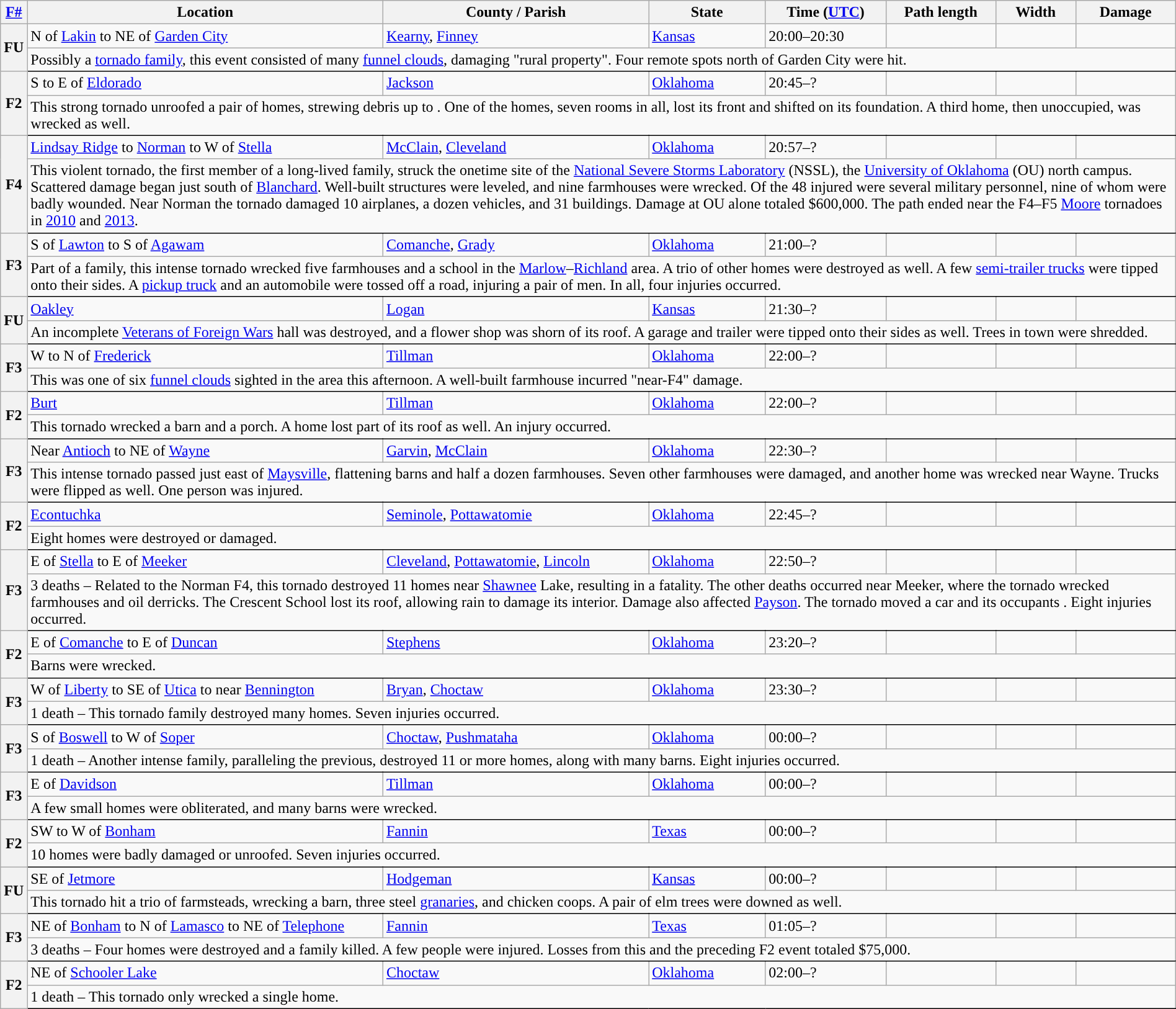<table class="wikitable sortable" style="width:100%;">
<tr>
<th scope="col"  style="width:2%; text-align:center;"><a href='#'>F#</a></th>
<th scope="col" text-align:center;" class="unsortable">Location</th>
<th scope="col" text-align:center;" class="unsortable">County / Parish</th>
<th scope="col" text-align:center;">State</th>
<th scope="col" text-align:center;">Time (<a href='#'>UTC</a>)</th>
<th scope="col" text-align:center;">Path length</th>
<th scope="col" text-align:center;">Width</th>
<th scope="col" text-align:center;">Damage</th>
</tr>
<tr>
<th scope="row" rowspan="2" style="background-color:#">FU</th>
<td>N of <a href='#'>Lakin</a> to NE of <a href='#'>Garden City</a></td>
<td><a href='#'>Kearny</a>, <a href='#'>Finney</a></td>
<td><a href='#'>Kansas</a></td>
<td>20:00–20:30</td>
<td></td>
<td></td>
<td></td>
</tr>
<tr class="expand-child">
<td colspan="9" style=" border-bottom: 1px solid black;">Possibly a <a href='#'>tornado family</a>, this event consisted of many <a href='#'>funnel clouds</a>, damaging "rural property". Four remote spots north of Garden City were hit.</td>
</tr>
<tr>
<th scope="row" rowspan="2" style="background-color:#">F2</th>
<td>S to E of <a href='#'>Eldorado</a></td>
<td><a href='#'>Jackson</a></td>
<td><a href='#'>Oklahoma</a></td>
<td>20:45–?</td>
<td></td>
<td></td>
<td></td>
</tr>
<tr class="expand-child">
<td colspan="9" style=" border-bottom: 1px solid black;">This strong tornado unroofed a pair of homes, strewing debris up to . One of the homes, seven rooms in all, lost its front and shifted on its foundation. A third home, then unoccupied, was wrecked as well.</td>
</tr>
<tr>
<th scope="row" rowspan="2" style="background-color:#">F4</th>
<td><a href='#'>Lindsay Ridge</a> to <a href='#'>Norman</a> to W of <a href='#'>Stella</a></td>
<td><a href='#'>McClain</a>, <a href='#'>Cleveland</a></td>
<td><a href='#'>Oklahoma</a></td>
<td>20:57–?</td>
<td></td>
<td></td>
<td></td>
</tr>
<tr class="expand-child">
<td colspan="9" style=" border-bottom: 1px solid black;">This violent tornado, the first member of a long-lived family, struck the onetime site of the <a href='#'>National Severe Storms Laboratory</a> (NSSL), the <a href='#'>University of Oklahoma</a> (OU) north campus. Scattered damage began just south of <a href='#'>Blanchard</a>. Well-built structures were leveled, and nine farmhouses were wrecked. Of the 48 injured were several military personnel, nine of whom were badly wounded. Near Norman the tornado damaged 10 airplanes, a dozen vehicles, and 31 buildings. Damage at OU alone totaled $600,000. The path ended near the F4–F5 <a href='#'>Moore</a> tornadoes in <a href='#'>2010</a> and <a href='#'>2013</a>.</td>
</tr>
<tr>
<th scope="row" rowspan="2" style="background-color:#">F3</th>
<td>S of <a href='#'>Lawton</a> to S of <a href='#'>Agawam</a></td>
<td><a href='#'>Comanche</a>, <a href='#'>Grady</a></td>
<td><a href='#'>Oklahoma</a></td>
<td>21:00–?</td>
<td></td>
<td></td>
<td></td>
</tr>
<tr class="expand-child">
<td colspan="9" style=" border-bottom: 1px solid black;">Part of a family, this intense tornado wrecked five farmhouses and a school in the <a href='#'>Marlow</a>–<a href='#'>Richland</a> area. A trio of other homes were destroyed as well. A few <a href='#'>semi-trailer trucks</a> were tipped onto their sides. A <a href='#'>pickup truck</a> and an automobile were tossed off a road, injuring a pair of men. In all, four injuries occurred.</td>
</tr>
<tr>
<th scope="row" rowspan="2" style="background-color:#">FU</th>
<td><a href='#'>Oakley</a></td>
<td><a href='#'>Logan</a></td>
<td><a href='#'>Kansas</a></td>
<td>21:30–?</td>
<td></td>
<td></td>
<td></td>
</tr>
<tr class="expand-child">
<td colspan="9" style=" border-bottom: 1px solid black;">An incomplete <a href='#'>Veterans of Foreign Wars</a> hall was destroyed, and a flower shop was shorn of its roof. A garage and trailer were tipped onto their sides as well. Trees in town were shredded.</td>
</tr>
<tr>
<th scope="row" rowspan="2" style="background-color:#">F3</th>
<td>W to N of <a href='#'>Frederick</a></td>
<td><a href='#'>Tillman</a></td>
<td><a href='#'>Oklahoma</a></td>
<td>22:00–?</td>
<td></td>
<td></td>
<td></td>
</tr>
<tr class="expand-child">
<td colspan="9" style=" border-bottom: 1px solid black;">This was one of six <a href='#'>funnel clouds</a> sighted in the area this afternoon. A well-built farmhouse incurred "near-F4" damage.</td>
</tr>
<tr>
<th scope="row" rowspan="2" style="background-color:#">F2</th>
<td><a href='#'>Burt</a></td>
<td><a href='#'>Tillman</a></td>
<td><a href='#'>Oklahoma</a></td>
<td>22:00–?</td>
<td></td>
<td></td>
<td></td>
</tr>
<tr class="expand-child">
<td colspan="9" style=" border-bottom: 1px solid black;">This tornado wrecked a barn and a porch. A home lost part of its roof as well. An injury occurred.</td>
</tr>
<tr>
<th scope="row" rowspan="2" style="background-color:#">F3</th>
<td>Near <a href='#'>Antioch</a> to NE of <a href='#'>Wayne</a></td>
<td><a href='#'>Garvin</a>, <a href='#'>McClain</a></td>
<td><a href='#'>Oklahoma</a></td>
<td>22:30–?</td>
<td></td>
<td></td>
<td></td>
</tr>
<tr class="expand-child">
<td colspan="9" style=" border-bottom: 1px solid black;">This intense tornado passed just east of <a href='#'>Maysville</a>, flattening barns and half a dozen farmhouses. Seven other farmhouses were damaged, and another home was wrecked near Wayne. Trucks were flipped as well. One person was injured.</td>
</tr>
<tr>
<th scope="row" rowspan="2" style="background-color:#">F2</th>
<td><a href='#'>Econtuchka</a></td>
<td><a href='#'>Seminole</a>, <a href='#'>Pottawatomie</a></td>
<td><a href='#'>Oklahoma</a></td>
<td>22:45–?</td>
<td></td>
<td></td>
<td></td>
</tr>
<tr class="expand-child">
<td colspan="9" style=" border-bottom: 1px solid black;">Eight homes were destroyed or damaged.</td>
</tr>
<tr>
<th scope="row" rowspan="2" style="background-color:#">F3</th>
<td>E of <a href='#'>Stella</a> to E of <a href='#'>Meeker</a></td>
<td><a href='#'>Cleveland</a>, <a href='#'>Pottawatomie</a>, <a href='#'>Lincoln</a></td>
<td><a href='#'>Oklahoma</a></td>
<td>22:50–?</td>
<td></td>
<td></td>
<td></td>
</tr>
<tr class="expand-child">
<td colspan="9" style=" border-bottom: 1px solid black;">3 deaths – Related to the Norman F4, this tornado destroyed 11 homes near <a href='#'>Shawnee</a> Lake, resulting in a fatality. The other deaths occurred near Meeker, where the tornado wrecked farmhouses and oil derricks. The Crescent School lost its roof, allowing rain to damage its interior. Damage also affected <a href='#'>Payson</a>. The tornado moved a car  and its occupants . Eight injuries occurred.</td>
</tr>
<tr>
<th scope="row" rowspan="2" style="background-color:#">F2</th>
<td>E of <a href='#'>Comanche</a> to E of <a href='#'>Duncan</a></td>
<td><a href='#'>Stephens</a></td>
<td><a href='#'>Oklahoma</a></td>
<td>23:20–?</td>
<td></td>
<td></td>
<td></td>
</tr>
<tr class="expand-child">
<td colspan="9" style=" border-bottom: 1px solid black;">Barns were wrecked.</td>
</tr>
<tr>
<th scope="row" rowspan="2" style="background-color:#">F3</th>
<td>W of <a href='#'>Liberty</a> to SE of <a href='#'>Utica</a> to near <a href='#'>Bennington</a></td>
<td><a href='#'>Bryan</a>, <a href='#'>Choctaw</a></td>
<td><a href='#'>Oklahoma</a></td>
<td>23:30–?</td>
<td></td>
<td></td>
<td></td>
</tr>
<tr class="expand-child">
<td colspan="9" style=" border-bottom: 1px solid black;">1 death – This tornado family destroyed many homes. Seven injuries occurred.</td>
</tr>
<tr>
<th scope="row" rowspan="2" style="background-color:#">F3</th>
<td>S of <a href='#'>Boswell</a> to W of <a href='#'>Soper</a></td>
<td><a href='#'>Choctaw</a>, <a href='#'>Pushmataha</a></td>
<td><a href='#'>Oklahoma</a></td>
<td>00:00–?</td>
<td></td>
<td></td>
<td></td>
</tr>
<tr class="expand-child">
<td colspan="9" style=" border-bottom: 1px solid black;">1 death – Another intense family, paralleling the previous, destroyed 11 or more homes, along with many barns. Eight injuries occurred.</td>
</tr>
<tr>
<th scope="row" rowspan="2" style="background-color:#">F3</th>
<td>E of <a href='#'>Davidson</a></td>
<td><a href='#'>Tillman</a></td>
<td><a href='#'>Oklahoma</a></td>
<td>00:00–?</td>
<td></td>
<td></td>
<td></td>
</tr>
<tr class="expand-child">
<td colspan="9" style=" border-bottom: 1px solid black;">A few small homes were obliterated, and many barns were wrecked.</td>
</tr>
<tr>
<th scope="row" rowspan="2" style="background-color:#">F2</th>
<td>SW to W of <a href='#'>Bonham</a></td>
<td><a href='#'>Fannin</a></td>
<td><a href='#'>Texas</a></td>
<td>00:00–?</td>
<td></td>
<td></td>
<td></td>
</tr>
<tr class="expand-child">
<td colspan="9" style=" border-bottom: 1px solid black;">10 homes were badly damaged or unroofed. Seven injuries occurred.</td>
</tr>
<tr>
<th scope="row" rowspan="2" style="background-color:#">FU</th>
<td>SE of <a href='#'>Jetmore</a></td>
<td><a href='#'>Hodgeman</a></td>
<td><a href='#'>Kansas</a></td>
<td>00:00–?</td>
<td></td>
<td></td>
<td></td>
</tr>
<tr class="expand-child">
<td colspan="9" style=" border-bottom: 1px solid black;">This tornado hit a trio of farmsteads, wrecking a barn, three steel <a href='#'>granaries</a>, and chicken coops. A pair of elm trees were downed as well.</td>
</tr>
<tr>
<th scope="row" rowspan="2" style="background-color:#">F3</th>
<td>NE of <a href='#'>Bonham</a> to N of <a href='#'>Lamasco</a> to NE of <a href='#'>Telephone</a></td>
<td><a href='#'>Fannin</a></td>
<td><a href='#'>Texas</a></td>
<td>01:05–?</td>
<td></td>
<td></td>
<td></td>
</tr>
<tr class="expand-child">
<td colspan="9" style=" border-bottom: 1px solid black;">3 deaths – Four homes were destroyed and a family killed. A few people were injured. Losses from this and the preceding F2 event totaled $75,000.</td>
</tr>
<tr>
<th scope="row" rowspan="2" style="background-color:#">F2</th>
<td>NE of <a href='#'>Schooler Lake</a></td>
<td><a href='#'>Choctaw</a></td>
<td><a href='#'>Oklahoma</a></td>
<td>02:00–?</td>
<td></td>
<td></td>
<td></td>
</tr>
<tr class="expand-child">
<td colspan="9" style=" border-bottom: 1px solid black;">1 death – This tornado only wrecked a single home.</td>
</tr>
</table>
